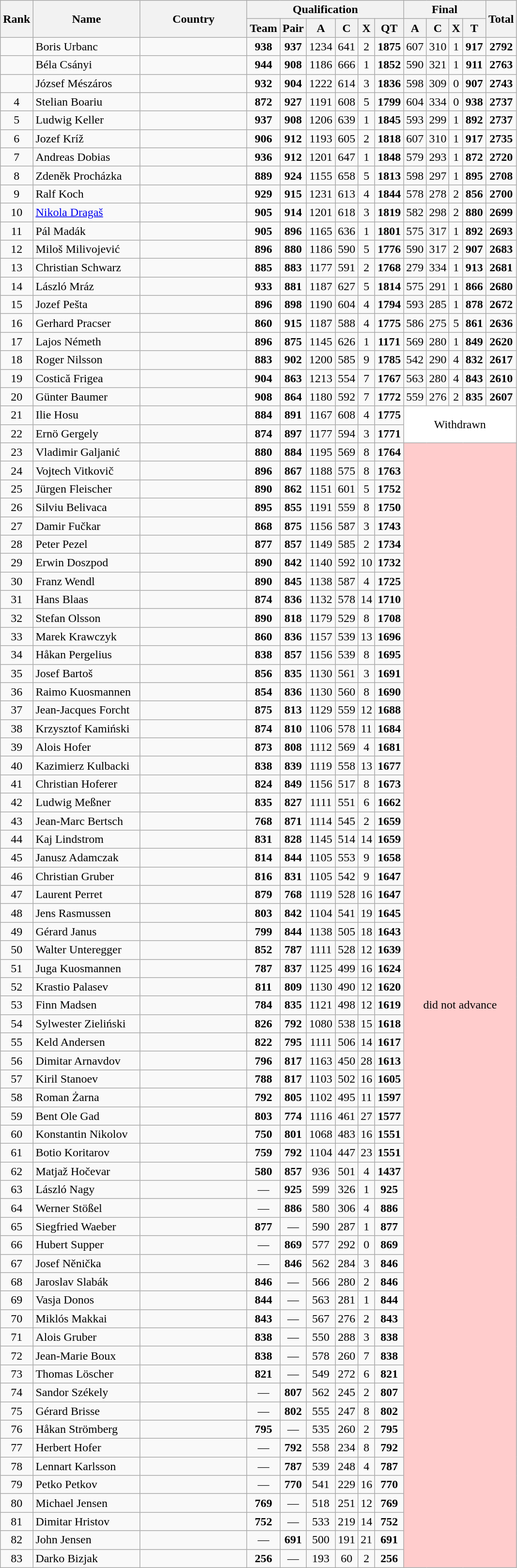<table class="wikitable sortable" style="text-align:center">
<tr>
<th rowspan=2>Rank</th>
<th rowspan=2 width=140>Name</th>
<th rowspan=2 width=140>Country</th>
<th colspan=6>Qualification</th>
<th colspan=4>Final</th>
<th rowspan=2>Total</th>
</tr>
<tr>
<th>Team</th>
<th>Pair</th>
<th><abbr>A</abbr></th>
<th><abbr>C</abbr></th>
<th><abbr>X</abbr></th>
<th><abbr>QT</abbr></th>
<th><abbr>A</abbr></th>
<th><abbr>C</abbr></th>
<th><abbr>X</abbr></th>
<th><abbr>T</abbr></th>
</tr>
<tr |a1=617 |c1=321 |f1=0 |a2=617 |c2=320 |f2=2 |a3=607 |c3=310 |f3=1>
<td></td>
<td align="left">Boris Urbanc</td>
<td align="left"></td>
<td><strong>938</strong></td>
<td><strong>937</strong></td>
<td>1234</td>
<td>641</td>
<td>2</td>
<td><strong>1875</strong></td>
<td>607</td>
<td>310</td>
<td>1</td>
<td><strong>917</strong></td>
<td><strong>2792</strong></td>
</tr>
<tr>
<td></td>
<td align="left">Béla Csányi</td>
<td align="left"></td>
<td><strong>944</strong></td>
<td><strong>908</strong></td>
<td>1186</td>
<td>666</td>
<td>1</td>
<td><strong>1852</strong></td>
<td>590</td>
<td>321</td>
<td>1</td>
<td><strong>911</strong></td>
<td><strong>2763</strong></td>
</tr>
<tr>
<td></td>
<td align="left">József Mészáros</td>
<td align="left"></td>
<td><strong>932</strong></td>
<td><strong>904</strong></td>
<td>1222</td>
<td>614</td>
<td>3</td>
<td><strong>1836</strong></td>
<td>598</td>
<td>309</td>
<td>0</td>
<td><strong>907</strong></td>
<td><strong>2743</strong></td>
</tr>
<tr>
<td>4</td>
<td align="left">Stelian Boariu</td>
<td align="left"></td>
<td><strong>872</strong></td>
<td><strong>927</strong></td>
<td>1191</td>
<td>608</td>
<td>5</td>
<td><strong>1799</strong></td>
<td>604</td>
<td>334</td>
<td>0</td>
<td><strong>938</strong></td>
<td><strong>2737</strong></td>
</tr>
<tr>
<td>5</td>
<td align="left">Ludwig Keller</td>
<td align="left"></td>
<td><strong>937</strong></td>
<td><strong>908</strong></td>
<td>1206</td>
<td>639</td>
<td>1</td>
<td><strong>1845</strong></td>
<td>593</td>
<td>299</td>
<td>1</td>
<td><strong>892</strong></td>
<td><strong>2737</strong></td>
</tr>
<tr>
<td>6</td>
<td align="left">Jozef Kríž</td>
<td align="left"></td>
<td><strong>906</strong></td>
<td><strong>912</strong></td>
<td>1193</td>
<td>605</td>
<td>2</td>
<td><strong>1818</strong></td>
<td>607</td>
<td>310</td>
<td>1</td>
<td><strong>917</strong></td>
<td><strong>2735</strong></td>
</tr>
<tr>
<td>7</td>
<td align="left">Andreas Dobias</td>
<td align="left"></td>
<td><strong>936</strong></td>
<td><strong>912</strong></td>
<td>1201</td>
<td>647</td>
<td>1</td>
<td><strong>1848</strong></td>
<td>579</td>
<td>293</td>
<td>1</td>
<td><strong>872</strong></td>
<td><strong>2720</strong></td>
</tr>
<tr>
<td>8</td>
<td align="left">Zdeněk Procházka</td>
<td align="left"></td>
<td><strong>889</strong></td>
<td><strong>924</strong></td>
<td>1155</td>
<td>658</td>
<td>5</td>
<td><strong>1813</strong></td>
<td>598</td>
<td>297</td>
<td>1</td>
<td><strong>895</strong></td>
<td><strong>2708</strong></td>
</tr>
<tr>
<td>9</td>
<td align="left">Ralf Koch</td>
<td align="left"></td>
<td><strong>929</strong></td>
<td><strong>915</strong></td>
<td>1231</td>
<td>613</td>
<td>4</td>
<td><strong>1844</strong></td>
<td>578</td>
<td>278</td>
<td>2</td>
<td><strong>856</strong></td>
<td><strong>2700</strong></td>
</tr>
<tr>
<td>10</td>
<td align="left"><a href='#'>Nikola Dragaš</a></td>
<td align="left"></td>
<td><strong>905</strong></td>
<td><strong>914</strong></td>
<td>1201</td>
<td>618</td>
<td>3</td>
<td><strong>1819</strong></td>
<td>582</td>
<td>298</td>
<td>2</td>
<td><strong>880</strong></td>
<td><strong>2699</strong></td>
</tr>
<tr>
<td>11</td>
<td align="left">Pál Madák</td>
<td align="left"></td>
<td><strong>905</strong></td>
<td><strong>896</strong></td>
<td>1165</td>
<td>636</td>
<td>1</td>
<td><strong>1801</strong></td>
<td>575</td>
<td>317</td>
<td>1</td>
<td><strong>892</strong></td>
<td><strong>2693</strong></td>
</tr>
<tr>
<td>12</td>
<td align="left">Miloš Milivojević</td>
<td align="left"></td>
<td><strong>896</strong></td>
<td><strong>880</strong></td>
<td>1186</td>
<td>590</td>
<td>5</td>
<td><strong>1776</strong></td>
<td>590</td>
<td>317</td>
<td>2</td>
<td><strong>907</strong></td>
<td><strong>2683</strong></td>
</tr>
<tr>
<td>13</td>
<td align="left">Christian Schwarz</td>
<td align="left"></td>
<td><strong>885</strong></td>
<td><strong>883</strong></td>
<td>1177</td>
<td>591</td>
<td>2</td>
<td><strong>1768</strong></td>
<td>279</td>
<td>334</td>
<td>1</td>
<td><strong>913</strong></td>
<td><strong>2681</strong></td>
</tr>
<tr>
<td>14</td>
<td align="left">László Mráz</td>
<td align="left"></td>
<td><strong>933</strong></td>
<td><strong>881</strong></td>
<td>1187</td>
<td>627</td>
<td>5</td>
<td><strong>1814</strong></td>
<td>575</td>
<td>291</td>
<td>1</td>
<td><strong>866</strong></td>
<td><strong>2680</strong></td>
</tr>
<tr>
<td>15</td>
<td align="left">Jozef Pešta</td>
<td align="left"></td>
<td><strong>896</strong></td>
<td><strong>898</strong></td>
<td>1190</td>
<td>604</td>
<td>4</td>
<td><strong>1794</strong></td>
<td>593</td>
<td>285</td>
<td>1</td>
<td><strong>878</strong></td>
<td><strong>2672</strong></td>
</tr>
<tr>
<td>16</td>
<td align="left">Gerhard Pracser</td>
<td align="left"></td>
<td><strong>860</strong></td>
<td><strong>915</strong></td>
<td>1187</td>
<td>588</td>
<td>4</td>
<td><strong>1775</strong></td>
<td>586</td>
<td>275</td>
<td>5</td>
<td><strong>861</strong></td>
<td><strong>2636</strong></td>
</tr>
<tr>
<td>17</td>
<td align="left">Lajos Németh</td>
<td align="left"></td>
<td><strong>896</strong></td>
<td><strong>875</strong></td>
<td>1145</td>
<td>626</td>
<td>1</td>
<td><strong>1171</strong></td>
<td>569</td>
<td>280</td>
<td>1</td>
<td><strong>849</strong></td>
<td><strong>2620</strong></td>
</tr>
<tr>
<td>18</td>
<td align="left">Roger Nilsson</td>
<td align="left"></td>
<td><strong>883</strong></td>
<td><strong>902</strong></td>
<td>1200</td>
<td>585</td>
<td>9</td>
<td><strong>1785</strong></td>
<td>542</td>
<td>290</td>
<td>4</td>
<td><strong>832</strong></td>
<td><strong>2617</strong></td>
</tr>
<tr>
<td>19</td>
<td align="left">Costică Frigea</td>
<td align="left"></td>
<td><strong>904</strong></td>
<td><strong>863</strong></td>
<td>1213</td>
<td>554</td>
<td>7</td>
<td><strong>1767</strong></td>
<td>563</td>
<td>280</td>
<td>4</td>
<td><strong>843</strong></td>
<td><strong>2610</strong></td>
</tr>
<tr>
<td>20</td>
<td align="left">Günter Baumer</td>
<td align="left"></td>
<td><strong>908</strong></td>
<td><strong>864</strong></td>
<td>1180</td>
<td>592</td>
<td>7</td>
<td><strong>1772</strong></td>
<td>559</td>
<td>276</td>
<td>2</td>
<td><strong>835</strong></td>
<td><strong>2607</strong></td>
</tr>
<tr>
<td>21</td>
<td align="left">Ilie Hosu</td>
<td align="left"></td>
<td><strong>884</strong></td>
<td><strong>891</strong></td>
<td>1167</td>
<td>608</td>
<td>4</td>
<td><strong>1775</strong></td>
<td colspan=5 rowspan=2 bgcolor=ffffff>Withdrawn</td>
</tr>
<tr>
<td>22</td>
<td align="left">Ernö Gergely</td>
<td align="left"></td>
<td><strong>874</strong></td>
<td><strong>897</strong></td>
<td>1177</td>
<td>594</td>
<td>3</td>
<td><strong>1771</strong></td>
</tr>
<tr>
<td>23</td>
<td align="left">Vladimir Galjanić</td>
<td align="left"></td>
<td><strong>880</strong></td>
<td><strong>884</strong></td>
<td>1195</td>
<td>569</td>
<td>8</td>
<td><strong>1764</strong></td>
<td colspan=5 rowspan=61 bgcolor=ffcccc>did not advance</td>
</tr>
<tr>
<td>24</td>
<td align="left">Vojtech Vitkovič</td>
<td align="left"></td>
<td><strong>896</strong></td>
<td><strong>867</strong></td>
<td>1188</td>
<td>575</td>
<td>8</td>
<td><strong>1763</strong></td>
</tr>
<tr>
<td>25</td>
<td align="left">Jürgen Fleischer</td>
<td align="left"></td>
<td><strong>890</strong></td>
<td><strong>862</strong></td>
<td>1151</td>
<td>601</td>
<td>5</td>
<td><strong>1752</strong></td>
</tr>
<tr>
<td>26</td>
<td align="left">Silviu Belivaca</td>
<td align="left"></td>
<td><strong>895</strong></td>
<td><strong>855</strong></td>
<td>1191</td>
<td>559</td>
<td>8</td>
<td><strong>1750</strong></td>
</tr>
<tr>
<td>27</td>
<td align="left">Damir Fučkar</td>
<td align="left"></td>
<td><strong>868</strong></td>
<td><strong>875</strong></td>
<td>1156</td>
<td>587</td>
<td>3</td>
<td><strong>1743</strong></td>
</tr>
<tr>
<td>28</td>
<td align="left">Peter Pezel</td>
<td align="left"></td>
<td><strong>877</strong></td>
<td><strong>857</strong></td>
<td>1149</td>
<td>585</td>
<td>2</td>
<td><strong>1734</strong></td>
</tr>
<tr>
<td>29</td>
<td align="left">Erwin Doszpod</td>
<td align="left"></td>
<td><strong>890</strong></td>
<td><strong>842</strong></td>
<td>1140</td>
<td>592</td>
<td>10</td>
<td><strong>1732</strong></td>
</tr>
<tr>
<td>30</td>
<td align="left">Franz Wendl</td>
<td align="left"></td>
<td><strong>890</strong></td>
<td><strong>845</strong></td>
<td>1138</td>
<td>587</td>
<td>4</td>
<td><strong>1725</strong></td>
</tr>
<tr>
<td>31</td>
<td align="left">Hans Blaas</td>
<td align="left"></td>
<td><strong>874</strong></td>
<td><strong>836</strong></td>
<td>1132</td>
<td>578</td>
<td>14</td>
<td><strong>1710</strong></td>
</tr>
<tr>
<td>32</td>
<td align="left">Stefan Olsson</td>
<td align="left"></td>
<td><strong>890</strong></td>
<td><strong>818</strong></td>
<td>1179</td>
<td>529</td>
<td>8</td>
<td><strong>1708</strong></td>
</tr>
<tr>
<td>33</td>
<td align="left">Marek Krawczyk</td>
<td align="left"></td>
<td><strong>860</strong></td>
<td><strong>836</strong></td>
<td>1157</td>
<td>539</td>
<td>13</td>
<td><strong>1696</strong></td>
</tr>
<tr>
<td>34</td>
<td align="left">Håkan Pergelius</td>
<td align="left"></td>
<td><strong>838</strong></td>
<td><strong>857</strong></td>
<td>1156</td>
<td>539</td>
<td>8</td>
<td><strong>1695</strong></td>
</tr>
<tr>
<td>35</td>
<td align="left">Josef Bartoš</td>
<td align="left"></td>
<td><strong>856</strong></td>
<td><strong>835</strong></td>
<td>1130</td>
<td>561</td>
<td>3</td>
<td><strong>1691</strong></td>
</tr>
<tr>
<td>36</td>
<td align="left">Raimo Kuosmannen</td>
<td align="left"></td>
<td><strong>854</strong></td>
<td><strong>836</strong></td>
<td>1130</td>
<td>560</td>
<td>8</td>
<td><strong>1690</strong></td>
</tr>
<tr>
<td>37</td>
<td align="left">Jean-Jacques Forcht</td>
<td align="left"></td>
<td><strong>875</strong></td>
<td><strong>813</strong></td>
<td>1129</td>
<td>559</td>
<td>12</td>
<td><strong>1688</strong></td>
</tr>
<tr>
<td>38</td>
<td align="left">Krzysztof Kamiński</td>
<td align="left"></td>
<td><strong>874</strong></td>
<td><strong>810</strong></td>
<td>1106</td>
<td>578</td>
<td>11</td>
<td><strong>1684</strong></td>
</tr>
<tr>
<td>39</td>
<td align="left">Alois Hofer</td>
<td align="left"></td>
<td><strong>873</strong></td>
<td><strong>808</strong></td>
<td>1112</td>
<td>569</td>
<td>4</td>
<td><strong>1681</strong></td>
</tr>
<tr>
<td>40</td>
<td align="left">Kazimierz Kulbacki</td>
<td align="left"></td>
<td><strong>838</strong></td>
<td><strong>839</strong></td>
<td>1119</td>
<td>558</td>
<td>13</td>
<td><strong>1677</strong></td>
</tr>
<tr>
<td>41</td>
<td align="left">Christian Hoferer</td>
<td align="left"></td>
<td><strong>824</strong></td>
<td><strong>849</strong></td>
<td>1156</td>
<td>517</td>
<td>8</td>
<td><strong>1673</strong></td>
</tr>
<tr>
<td>42</td>
<td align="left">Ludwig Meßner</td>
<td align="left"></td>
<td><strong>835</strong></td>
<td><strong>827</strong></td>
<td>1111</td>
<td>551</td>
<td>6</td>
<td><strong>1662</strong></td>
</tr>
<tr>
<td>43</td>
<td align="left">Jean-Marc Bertsch</td>
<td align="left"></td>
<td><strong>768</strong></td>
<td><strong>871</strong></td>
<td>1114</td>
<td>545</td>
<td>2</td>
<td><strong>1659</strong></td>
</tr>
<tr>
<td>44</td>
<td align="left">Kaj Lindstrom</td>
<td align="left"></td>
<td><strong>831</strong></td>
<td><strong>828</strong></td>
<td>1145</td>
<td>514</td>
<td>14</td>
<td><strong>1659</strong></td>
</tr>
<tr>
<td>45</td>
<td align="left">Janusz Adamczak</td>
<td align="left"></td>
<td><strong>814</strong></td>
<td><strong>844</strong></td>
<td>1105</td>
<td>553</td>
<td>9</td>
<td><strong>1658</strong></td>
</tr>
<tr>
<td>46</td>
<td align="left">Christian Gruber</td>
<td align="left"></td>
<td><strong>816</strong></td>
<td><strong>831</strong></td>
<td>1105</td>
<td>542</td>
<td>9</td>
<td><strong>1647</strong></td>
</tr>
<tr>
<td>47</td>
<td align="left">Laurent Perret</td>
<td align="left"></td>
<td><strong>879</strong></td>
<td><strong>768</strong></td>
<td>1119</td>
<td>528</td>
<td>16</td>
<td><strong>1647</strong></td>
</tr>
<tr>
<td>48</td>
<td align="left">Jens Rasmussen</td>
<td align="left"></td>
<td><strong>803</strong></td>
<td><strong>842</strong></td>
<td>1104</td>
<td>541</td>
<td>19</td>
<td><strong>1645</strong></td>
</tr>
<tr>
<td>49</td>
<td align="left">Gérard Janus</td>
<td align="left"></td>
<td><strong>799</strong></td>
<td><strong>844</strong></td>
<td>1138</td>
<td>505</td>
<td>18</td>
<td><strong>1643</strong></td>
</tr>
<tr>
<td>50</td>
<td align="left">Walter Unteregger</td>
<td align="left"></td>
<td><strong>852</strong></td>
<td><strong>787</strong></td>
<td>1111</td>
<td>528</td>
<td>12</td>
<td><strong>1639</strong></td>
</tr>
<tr>
<td>51</td>
<td align="left">Juga Kuosmannen</td>
<td align="left"></td>
<td><strong>787</strong></td>
<td><strong>837</strong></td>
<td>1125</td>
<td>499</td>
<td>16</td>
<td><strong>1624</strong></td>
</tr>
<tr>
<td>52</td>
<td align="left">Krastio Palasev</td>
<td align="left"></td>
<td><strong>811</strong></td>
<td><strong>809</strong></td>
<td>1130</td>
<td>490</td>
<td>12</td>
<td><strong>1620</strong></td>
</tr>
<tr>
<td>53</td>
<td align="left">Finn Madsen</td>
<td align="left"></td>
<td><strong>784</strong></td>
<td><strong>835</strong></td>
<td>1121</td>
<td>498</td>
<td>12</td>
<td><strong>1619</strong></td>
</tr>
<tr>
<td>54</td>
<td align="left">Sylwester Zieliński</td>
<td align="left"></td>
<td><strong>826</strong></td>
<td><strong>792</strong></td>
<td>1080</td>
<td>538</td>
<td>15</td>
<td><strong>1618</strong></td>
</tr>
<tr>
<td>55</td>
<td align="left">Keld Andersen</td>
<td align="left"></td>
<td><strong>822</strong></td>
<td><strong>795</strong></td>
<td>1111</td>
<td>506</td>
<td>14</td>
<td><strong>1617</strong></td>
</tr>
<tr>
<td>56</td>
<td align="left">Dimitar Arnavdov</td>
<td align="left"></td>
<td><strong>796</strong></td>
<td><strong>817</strong></td>
<td>1163</td>
<td>450</td>
<td>28</td>
<td><strong>1613</strong></td>
</tr>
<tr>
<td>57</td>
<td align="left">Kiril Stanoev</td>
<td align="left"></td>
<td><strong>788</strong></td>
<td><strong>817</strong></td>
<td>1103</td>
<td>502</td>
<td>16</td>
<td><strong>1605</strong></td>
</tr>
<tr>
<td>58</td>
<td align="left">Roman Żarna</td>
<td align="left"></td>
<td><strong>792</strong></td>
<td><strong>805</strong></td>
<td>1102</td>
<td>495</td>
<td>11</td>
<td><strong>1597</strong></td>
</tr>
<tr>
<td>59</td>
<td align="left">Bent Ole Gad</td>
<td align="left"></td>
<td><strong>803</strong></td>
<td><strong>774</strong></td>
<td>1116</td>
<td>461</td>
<td>27</td>
<td><strong>1577</strong></td>
</tr>
<tr>
<td>60</td>
<td align="left">Konstantin Nikolov</td>
<td align="left"></td>
<td><strong>750</strong></td>
<td><strong>801</strong></td>
<td>1068</td>
<td>483</td>
<td>16</td>
<td><strong>1551</strong></td>
</tr>
<tr>
<td>61</td>
<td align="left">Botio Koritarov</td>
<td align="left"></td>
<td><strong>759</strong></td>
<td><strong>792</strong></td>
<td>1104</td>
<td>447</td>
<td>23</td>
<td><strong>1551</strong></td>
</tr>
<tr>
<td>62</td>
<td align="left">Matjaž Hočevar</td>
<td align="left"></td>
<td><strong>580</strong></td>
<td><strong>857</strong></td>
<td>936</td>
<td>501</td>
<td>4</td>
<td><strong>1437</strong></td>
</tr>
<tr>
<td>63</td>
<td align="left">László Nagy</td>
<td align="left"></td>
<td>—</td>
<td><strong>925</strong></td>
<td>599</td>
<td>326</td>
<td>1</td>
<td><strong>925</strong></td>
</tr>
<tr>
<td>64</td>
<td align="left">Werner Stößel</td>
<td align="left"></td>
<td>—</td>
<td><strong>886</strong></td>
<td>580</td>
<td>306</td>
<td>4</td>
<td><strong>886</strong></td>
</tr>
<tr>
<td>65</td>
<td align="left">Siegfried Waeber</td>
<td align="left"></td>
<td><strong>877</strong></td>
<td>—</td>
<td>590</td>
<td>287</td>
<td>1</td>
<td><strong>877</strong></td>
</tr>
<tr>
<td>66</td>
<td align="left">Hubert Supper</td>
<td align="left"></td>
<td>—</td>
<td><strong>869</strong></td>
<td>577</td>
<td>292</td>
<td>0</td>
<td><strong>869</strong></td>
</tr>
<tr>
<td>67</td>
<td align="left">Josef Něnička</td>
<td align="left"></td>
<td>—</td>
<td><strong>846</strong></td>
<td>562</td>
<td>284</td>
<td>3</td>
<td><strong>846</strong></td>
</tr>
<tr>
<td>68</td>
<td align="left">Jaroslav Slabák</td>
<td align="left"></td>
<td><strong>846</strong></td>
<td>—</td>
<td>566</td>
<td>280</td>
<td>2</td>
<td><strong>846</strong></td>
</tr>
<tr>
<td>69</td>
<td align="left">Vasja Donos</td>
<td align="left"></td>
<td><strong>844</strong></td>
<td>—</td>
<td>563</td>
<td>281</td>
<td>1</td>
<td><strong>844</strong></td>
</tr>
<tr>
<td>70</td>
<td align="left">Miklós Makkai</td>
<td align="left"></td>
<td><strong>843</strong></td>
<td>—</td>
<td>567</td>
<td>276</td>
<td>2</td>
<td><strong>843</strong></td>
</tr>
<tr>
<td>71</td>
<td align="left">Alois Gruber</td>
<td align="left"></td>
<td><strong>838</strong></td>
<td>—</td>
<td>550</td>
<td>288</td>
<td>3</td>
<td><strong>838</strong></td>
</tr>
<tr>
<td>72</td>
<td align="left">Jean-Marie Boux</td>
<td align="left"></td>
<td><strong>838</strong></td>
<td>—</td>
<td>578</td>
<td>260</td>
<td>7</td>
<td><strong>838</strong></td>
</tr>
<tr>
<td>73</td>
<td align="left">Thomas Löscher</td>
<td align="left"></td>
<td><strong>821</strong></td>
<td>—</td>
<td>549</td>
<td>272</td>
<td>6</td>
<td><strong>821</strong></td>
</tr>
<tr>
<td>74</td>
<td align="left">Sandor Székely</td>
<td align="left"></td>
<td>—</td>
<td><strong>807</strong></td>
<td>562</td>
<td>245</td>
<td>2</td>
<td><strong>807</strong></td>
</tr>
<tr>
<td>75</td>
<td align="left">Gérard Brisse</td>
<td align="left"></td>
<td>—</td>
<td><strong>802</strong></td>
<td>555</td>
<td>247</td>
<td>8</td>
<td><strong>802</strong></td>
</tr>
<tr>
<td>76</td>
<td align="left">Håkan Strömberg</td>
<td align="left"></td>
<td><strong>795</strong></td>
<td>—</td>
<td>535</td>
<td>260</td>
<td>2</td>
<td><strong>795</strong></td>
</tr>
<tr>
<td>77</td>
<td align="left">Herbert Hofer</td>
<td align="left"></td>
<td>—</td>
<td><strong>792</strong></td>
<td>558</td>
<td>234</td>
<td>8</td>
<td><strong>792</strong></td>
</tr>
<tr>
<td>78</td>
<td align="left">Lennart Karlsson</td>
<td align="left"></td>
<td>—</td>
<td><strong>787</strong></td>
<td>539</td>
<td>248</td>
<td>4</td>
<td><strong>787</strong></td>
</tr>
<tr>
<td>79</td>
<td align="left">Petko Petkov</td>
<td align="left"></td>
<td>—</td>
<td><strong>770</strong></td>
<td>541</td>
<td>229</td>
<td>16</td>
<td><strong>770</strong></td>
</tr>
<tr>
<td>80</td>
<td align="left">Michael Jensen</td>
<td align="left"></td>
<td><strong>769</strong></td>
<td>—</td>
<td>518</td>
<td>251</td>
<td>12</td>
<td><strong>769</strong></td>
</tr>
<tr>
<td>81</td>
<td align="left">Dimitar Hristov</td>
<td align="left"></td>
<td><strong>752</strong></td>
<td>—</td>
<td>533</td>
<td>219</td>
<td>14</td>
<td><strong>752</strong></td>
</tr>
<tr>
<td>82</td>
<td align="left">John Jensen</td>
<td align="left"></td>
<td>—</td>
<td><strong>691</strong></td>
<td>500</td>
<td>191</td>
<td>21</td>
<td><strong>691</strong></td>
</tr>
<tr>
<td>83</td>
<td align="left">Darko Bizjak</td>
<td align="left"></td>
<td><strong>256</strong></td>
<td>—</td>
<td>193</td>
<td>60</td>
<td>2</td>
<td><strong>256</strong></td>
</tr>
</table>
